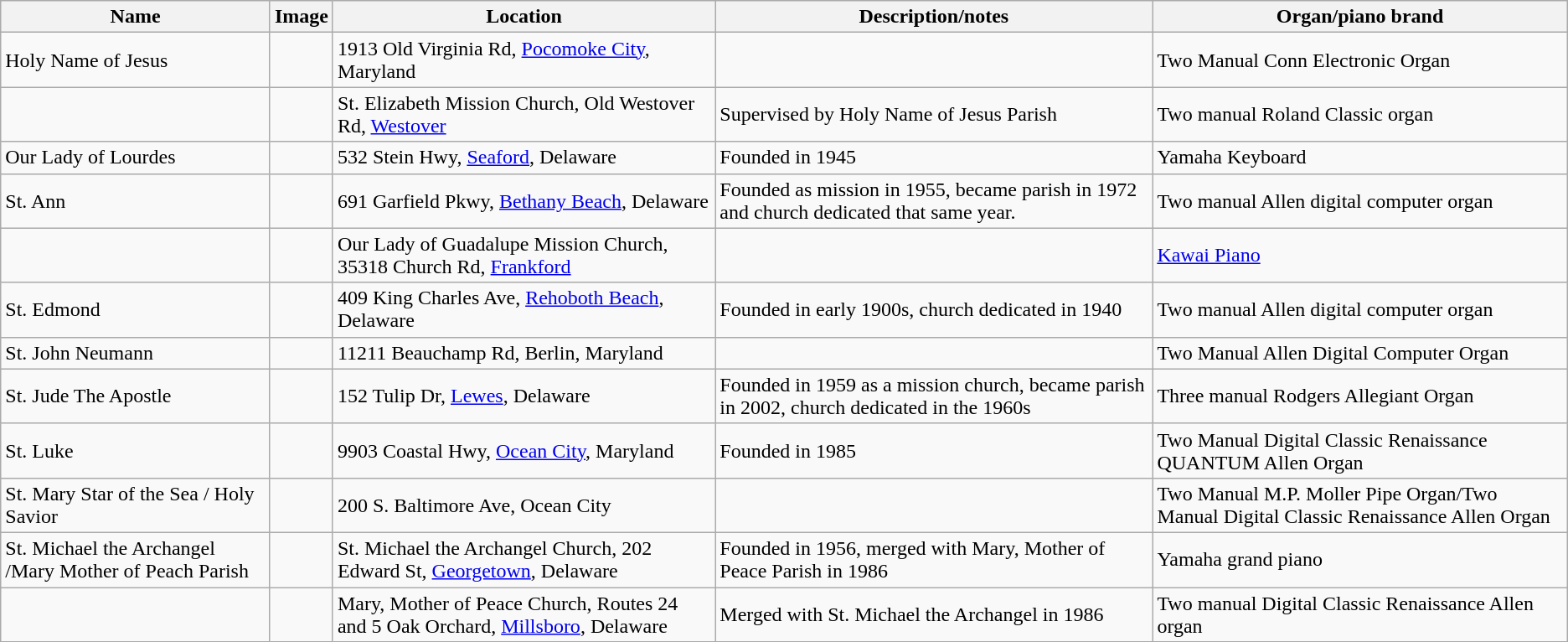<table class="wikitable sortable">
<tr>
<th><strong>Name</strong></th>
<th><strong>Image</strong></th>
<th><strong>Location</strong></th>
<th><strong>Description/notes</strong></th>
<th><strong>Organ/piano brand</strong></th>
</tr>
<tr>
<td>Holy Name of Jesus</td>
<td></td>
<td>1913 Old Virginia Rd, <a href='#'>Pocomoke City</a>, Maryland</td>
<td></td>
<td>Two Manual Conn Electronic Organ</td>
</tr>
<tr>
<td></td>
<td></td>
<td>St. Elizabeth Mission Church, Old Westover Rd, <a href='#'>Westover</a></td>
<td>Supervised by Holy Name of Jesus Parish</td>
<td>Two manual Roland Classic organ</td>
</tr>
<tr>
<td>Our Lady of Lourdes</td>
<td></td>
<td>532 Stein Hwy, <a href='#'>Seaford</a>, Delaware</td>
<td>Founded in 1945</td>
<td>Yamaha Keyboard</td>
</tr>
<tr>
<td>St. Ann</td>
<td></td>
<td>691 Garfield Pkwy, <a href='#'>Bethany Beach</a>, Delaware</td>
<td>Founded as mission in 1955, became parish in 1972 and church dedicated that same year.</td>
<td>Two manual Allen digital computer organ</td>
</tr>
<tr>
<td></td>
<td></td>
<td>Our Lady of Guadalupe Mission Church, 35318 Church Rd, <a href='#'>Frankford</a></td>
<td></td>
<td><a href='#'>Kawai Piano</a></td>
</tr>
<tr>
<td>St. Edmond</td>
<td></td>
<td>409 King Charles Ave, <a href='#'>Rehoboth Beach</a>, Delaware</td>
<td>Founded in early 1900s, church dedicated in 1940</td>
<td>Two manual Allen digital computer organ</td>
</tr>
<tr>
<td>St. John Neumann</td>
<td></td>
<td>11211 Beauchamp Rd, Berlin, Maryland</td>
<td></td>
<td>Two Manual Allen Digital Computer Organ</td>
</tr>
<tr>
<td>St. Jude The Apostle</td>
<td></td>
<td>152 Tulip Dr, <a href='#'>Lewes</a>, Delaware</td>
<td>Founded in 1959 as a mission church, became parish in 2002, church dedicated in the 1960s</td>
<td>Three manual Rodgers Allegiant Organ</td>
</tr>
<tr>
<td>St. Luke</td>
<td></td>
<td>9903 Coastal Hwy, <a href='#'>Ocean City</a>, Maryland</td>
<td>Founded in 1985</td>
<td>Two Manual Digital Classic Renaissance QUANTUM Allen Organ</td>
</tr>
<tr>
<td>St. Mary Star of the Sea / Holy Savior</td>
<td></td>
<td>200 S. Baltimore Ave, Ocean City</td>
<td></td>
<td>Two Manual M.P. Moller Pipe Organ/Two Manual Digital Classic Renaissance Allen Organ</td>
</tr>
<tr>
<td>St. Michael the Archangel /Mary Mother of Peach Parish</td>
<td></td>
<td>St. Michael the Archangel Church, 202 Edward St, <a href='#'>Georgetown</a>, Delaware</td>
<td>Founded in 1956, merged with Mary, Mother of Peace Parish in 1986</td>
<td>Yamaha grand piano</td>
</tr>
<tr>
<td></td>
<td></td>
<td>Mary, Mother of Peace Church, Routes 24 and 5 Oak Orchard, <a href='#'>Millsboro</a>, Delaware</td>
<td>Merged with St. Michael the Archangel in 1986</td>
<td>Two manual Digital Classic Renaissance Allen organ</td>
</tr>
</table>
